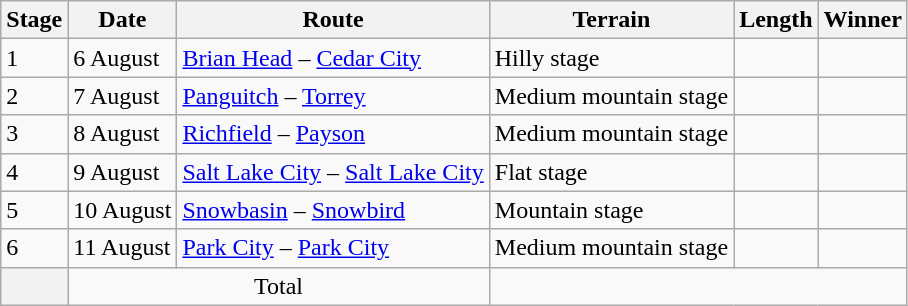<table class="wikitable">
<tr>
<th>Stage</th>
<th>Date</th>
<th>Route</th>
<th>Terrain</th>
<th>Length</th>
<th>Winner</th>
</tr>
<tr>
<td style="align:center;">1</td>
<td>6 August</td>
<td><a href='#'>Brian Head</a> –  <a href='#'>Cedar City</a></td>
<td> Hilly stage</td>
<td></td>
<td></td>
</tr>
<tr>
<td style="align:center;">2</td>
<td>7 August</td>
<td><a href='#'>Panguitch</a> –  <a href='#'>Torrey</a></td>
<td> Medium mountain stage</td>
<td></td>
<td></td>
</tr>
<tr>
<td style="align:center;">3</td>
<td>8 August</td>
<td><a href='#'>Richfield</a> – <a href='#'>Payson</a></td>
<td> Medium mountain stage</td>
<td></td>
<td></td>
</tr>
<tr>
<td style="align:center;">4</td>
<td>9 August</td>
<td><a href='#'>Salt Lake City</a> – <a href='#'>Salt Lake City</a></td>
<td> Flat stage</td>
<td></td>
<td></td>
</tr>
<tr>
<td style="align:center;">5</td>
<td>10 August</td>
<td><a href='#'>Snowbasin</a> – <a href='#'>Snowbird</a></td>
<td> Mountain stage</td>
<td></td>
<td></td>
</tr>
<tr>
<td style="align:center;">6</td>
<td>11 August</td>
<td><a href='#'>Park City</a> – <a href='#'>Park City</a></td>
<td> Medium mountain stage</td>
<td></td>
<td></td>
</tr>
<tr>
<th></th>
<td colspan="2" style="text-align:center;">Total</td>
<td colspan="5" style="text-align:center;"></td>
</tr>
</table>
